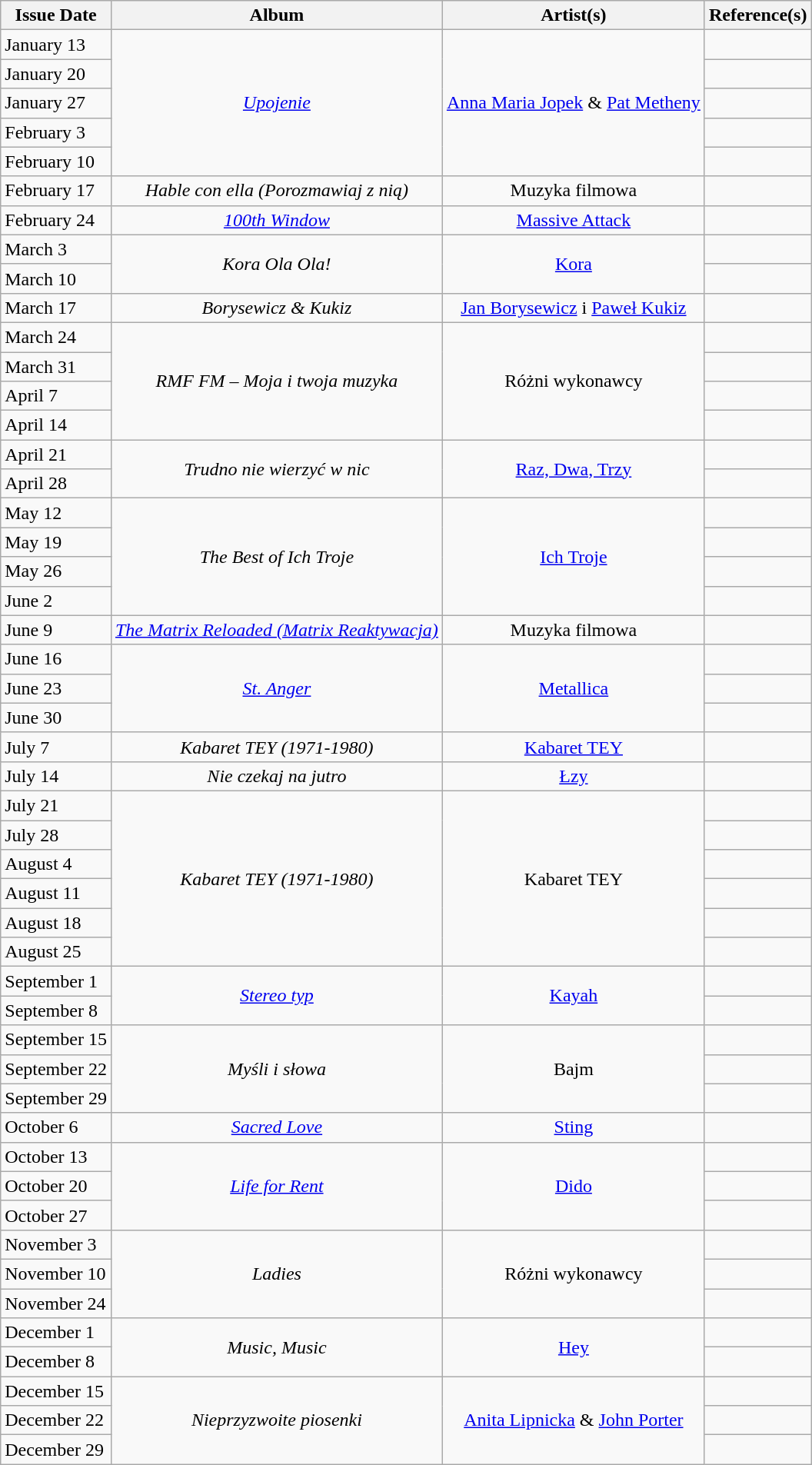<table class="wikitable" style="text-align: center;">
<tr>
<th>Issue Date</th>
<th>Album</th>
<th>Artist(s)</th>
<th>Reference(s)</th>
</tr>
<tr>
<td style="text-align:left;">January 13</td>
<td rowspan=5><em><a href='#'>Upojenie</a></em></td>
<td rowspan=5><a href='#'>Anna Maria Jopek</a> & <a href='#'>Pat Metheny</a></td>
<td></td>
</tr>
<tr>
<td style="text-align:left;">January 20</td>
<td></td>
</tr>
<tr>
<td style="text-align:left;">January 27</td>
<td></td>
</tr>
<tr>
<td style="text-align:left;">February 3</td>
<td></td>
</tr>
<tr>
<td style="text-align:left;">February 10</td>
<td></td>
</tr>
<tr>
<td style="text-align:left;">February 17</td>
<td rowspan=1><em>Hable con ella (Porozmawiaj z nią)</em></td>
<td rowspan=1>Muzyka filmowa</td>
<td></td>
</tr>
<tr>
<td style="text-align:left;">February 24</td>
<td rowspan=1><em><a href='#'>100th Window</a></em></td>
<td rowspan=1><a href='#'>Massive Attack</a></td>
<td></td>
</tr>
<tr>
<td style="text-align:left;">March 3</td>
<td rowspan=2><em>Kora Ola Ola!</em></td>
<td rowspan=2><a href='#'>Kora</a></td>
<td></td>
</tr>
<tr>
<td style="text-align:left;">March 10</td>
<td></td>
</tr>
<tr>
<td style="text-align:left;">March 17</td>
<td rowspan=1><em>Borysewicz & Kukiz</em></td>
<td rowspan=1><a href='#'>Jan Borysewicz</a> i <a href='#'>Paweł Kukiz</a></td>
<td></td>
</tr>
<tr>
<td style="text-align:left;">March 24</td>
<td rowspan=4><em>RMF FM – Moja i twoja muzyka</em></td>
<td rowspan=4>Różni wykonawcy</td>
<td></td>
</tr>
<tr>
<td style="text-align:left;">March 31</td>
<td></td>
</tr>
<tr>
<td style="text-align:left;">April 7</td>
<td></td>
</tr>
<tr>
<td style="text-align:left;">April 14</td>
<td></td>
</tr>
<tr>
<td style="text-align:left;">April 21</td>
<td rowspan=2><em>Trudno nie wierzyć w nic</em></td>
<td rowspan=2><a href='#'>Raz, Dwa, Trzy</a></td>
<td></td>
</tr>
<tr>
<td style="text-align:left;">April 28</td>
<td></td>
</tr>
<tr>
<td style="text-align:left;">May 12</td>
<td rowspan=4><em>The Best of Ich Troje</em></td>
<td rowspan=4><a href='#'>Ich Troje</a></td>
<td></td>
</tr>
<tr>
<td style="text-align:left;">May 19</td>
<td></td>
</tr>
<tr>
<td style="text-align:left;">May 26</td>
<td></td>
</tr>
<tr>
<td style="text-align:left;">June 2</td>
<td></td>
</tr>
<tr>
<td style="text-align:left;">June 9</td>
<td rowspan=1><em><a href='#'>The Matrix Reloaded (Matrix Reaktywacja)</a></em></td>
<td rowspan=1>Muzyka filmowa</td>
<td></td>
</tr>
<tr>
<td style="text-align:left;">June 16</td>
<td rowspan=3><em><a href='#'>St. Anger</a></em></td>
<td rowspan=3><a href='#'>Metallica</a></td>
<td></td>
</tr>
<tr>
<td style="text-align:left;">June 23</td>
<td></td>
</tr>
<tr>
<td style="text-align:left;">June 30</td>
<td></td>
</tr>
<tr>
<td style="text-align:left;">July 7</td>
<td rowspan=1><em>Kabaret TEY (1971-1980)</em></td>
<td rowspan=1><a href='#'>Kabaret TEY</a></td>
<td></td>
</tr>
<tr>
<td style="text-align:left;">July 14</td>
<td rowspan=1><em>Nie czekaj na jutro</em></td>
<td rowspan=1><a href='#'>Łzy</a></td>
<td></td>
</tr>
<tr>
<td style="text-align:left;">July 21</td>
<td rowspan=6><em>Kabaret TEY (1971-1980)</em></td>
<td rowspan=6>Kabaret TEY</td>
<td></td>
</tr>
<tr>
<td style="text-align:left;">July 28</td>
<td></td>
</tr>
<tr>
<td style="text-align:left;">August 4</td>
<td></td>
</tr>
<tr>
<td style="text-align:left;">August 11</td>
<td></td>
</tr>
<tr>
<td style="text-align:left;">August 18</td>
<td></td>
</tr>
<tr>
<td style="text-align:left;">August 25</td>
<td></td>
</tr>
<tr>
<td style="text-align:left;">September 1</td>
<td rowspan=2><em><a href='#'>Stereo typ</a></em></td>
<td rowspan=2><a href='#'>Kayah</a></td>
<td></td>
</tr>
<tr>
<td style="text-align:left;">September 8</td>
<td></td>
</tr>
<tr>
<td style="text-align:left;">September 15</td>
<td rowspan=3><em>Myśli i słowa</em></td>
<td rowspan=3>Bajm</td>
<td></td>
</tr>
<tr>
<td style="text-align:left;">September 22</td>
<td></td>
</tr>
<tr>
<td style="text-align:left;">September 29</td>
<td></td>
</tr>
<tr>
<td style="text-align:left;">October 6</td>
<td rowspan=1><em><a href='#'>Sacred Love</a></em></td>
<td rowspan=1><a href='#'>Sting</a></td>
<td></td>
</tr>
<tr>
<td style="text-align:left;">October 13</td>
<td rowspan=3><em><a href='#'>Life for Rent</a></em></td>
<td rowspan=3><a href='#'>Dido</a></td>
<td></td>
</tr>
<tr>
<td style="text-align:left;">October 20</td>
<td></td>
</tr>
<tr>
<td style="text-align:left;">October 27</td>
<td></td>
</tr>
<tr>
<td style="text-align:left;">November 3</td>
<td rowspan=3><em>Ladies</em></td>
<td rowspan=3>Różni wykonawcy</td>
<td></td>
</tr>
<tr>
<td style="text-align:left;">November 10</td>
<td></td>
</tr>
<tr>
<td style="text-align:left;">November 24</td>
<td></td>
</tr>
<tr>
<td style="text-align:left;">December 1</td>
<td rowspan=2><em>Music, Music</em></td>
<td rowspan=2><a href='#'>Hey</a></td>
<td></td>
</tr>
<tr>
<td style="text-align:left;">December 8</td>
<td></td>
</tr>
<tr>
<td style="text-align:left;">December 15</td>
<td rowspan=3><em>Nieprzyzwoite piosenki</em></td>
<td rowspan=3><a href='#'>Anita Lipnicka</a> & <a href='#'>John Porter</a></td>
<td></td>
</tr>
<tr>
<td style="text-align:left;">December 22</td>
<td></td>
</tr>
<tr>
<td style="text-align:left;">December 29</td>
<td></td>
</tr>
</table>
